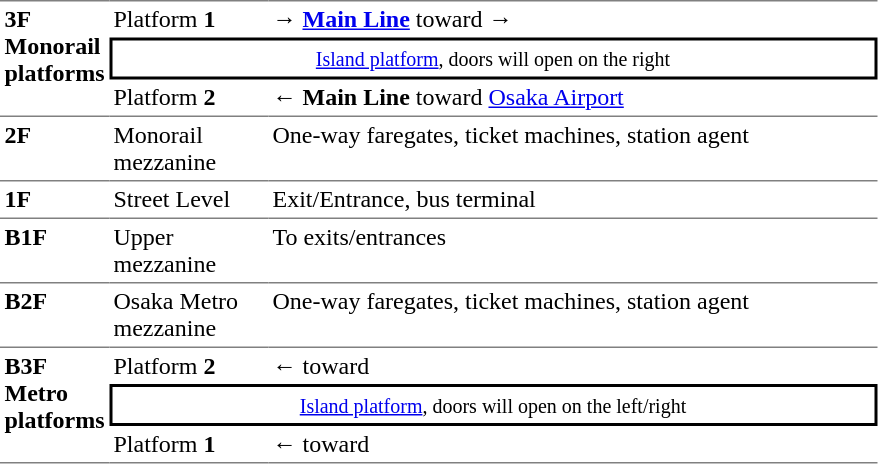<table table border=0 cellspacing=0 cellpadding=3>
<tr>
<td style="border-top:solid 1px gray;border-bottom:solid 1px gray;" width=50 rowspan=3 valign=top><strong>3F</strong> <br> <strong>Monorail platforms</strong></td>
<td style="border-top:solid 1px gray;" width=100>Platform <span><strong>1</strong></span></td>
<td style="border-top:solid 1px gray;" width=400><span>→</span> <strong><a href='#'><span>Main Line</span></a></strong> toward   →</td>
</tr>
<tr>
<td style="border-top:solid 2px black;border-right:solid 2px black;border-left:solid 2px black;border-bottom:solid 2px black;text-align:center;" colspan=2><small><a href='#'>Island platform</a>, doors will open on the right</small></td>
</tr>
<tr>
<td style="border-bottom:solid 1px gray;">Platform <span><strong>2</strong></span></td>
<td style="border-bottom:solid 1px gray;">← <span><strong>Main Line</strong></span> toward <a href='#'>Osaka Airport</a> </td>
</tr>
<tr>
<td style="border-bottom:solid 1px gray;" width=50 valign=top><strong>2F</strong></td>
<td style="border-bottom:solid 1px gray;" width=100 valign=top>Monorail mezzanine</td>
<td style="border-bottom:solid 1px gray;" width=390 valign=top>One-way faregates, ticket machines, station agent</td>
</tr>
<tr>
<td style="border-bottom:solid 1px gray;" width=50 valign=top><strong>1F</strong></td>
<td style="border-bottom:solid 1px gray;" width=100 valign=top>Street Level</td>
<td style="border-bottom:solid 1px gray;" width=390 valign=top>Exit/Entrance, bus terminal</td>
</tr>
<tr>
<td style="border-bottom:solid 1px gray;" width=50 valign=top><strong>B1F</strong></td>
<td style="border-bottom:solid 1px gray;" width=100 valign=top>Upper mezzanine</td>
<td style="border-bottom:solid 1px gray;" width=390 valign=top>To exits/entrances</td>
</tr>
<tr>
<td style="border-bottom:solid 1px gray;" width=50 valign=top><strong>B2F</strong></td>
<td style="border-bottom:solid 1px gray;" width=100 valign=top>Osaka Metro mezzanine</td>
<td style="border-bottom:solid 1px gray;" width=390 valign=top>One-way faregates, ticket machines, station agent</td>
</tr>
<tr>
<td style="border-bottom:solid 1px gray;" width=50 rowspan=3 valign=top><strong>B3F</strong> <br> <strong>Metro platforms</strong></td>
<td>Platform <span><strong>2</strong></span></td>
<td>←  toward  </td>
</tr>
<tr>
<td style="border-top:solid 2px black;border-right:solid 2px black;border-left:solid 2px black;border-bottom:solid 2px black;text-align:center;" colspan=2><small><a href='#'>Island platform</a>, doors will open on the left/right</small></td>
</tr>
<tr>
<td style="border-bottom:solid 1px gray;">Platform <span><strong>1</strong></span></td>
<td style="border-bottom:solid 1px gray;">←  toward  </td>
</tr>
<tr>
</tr>
</table>
